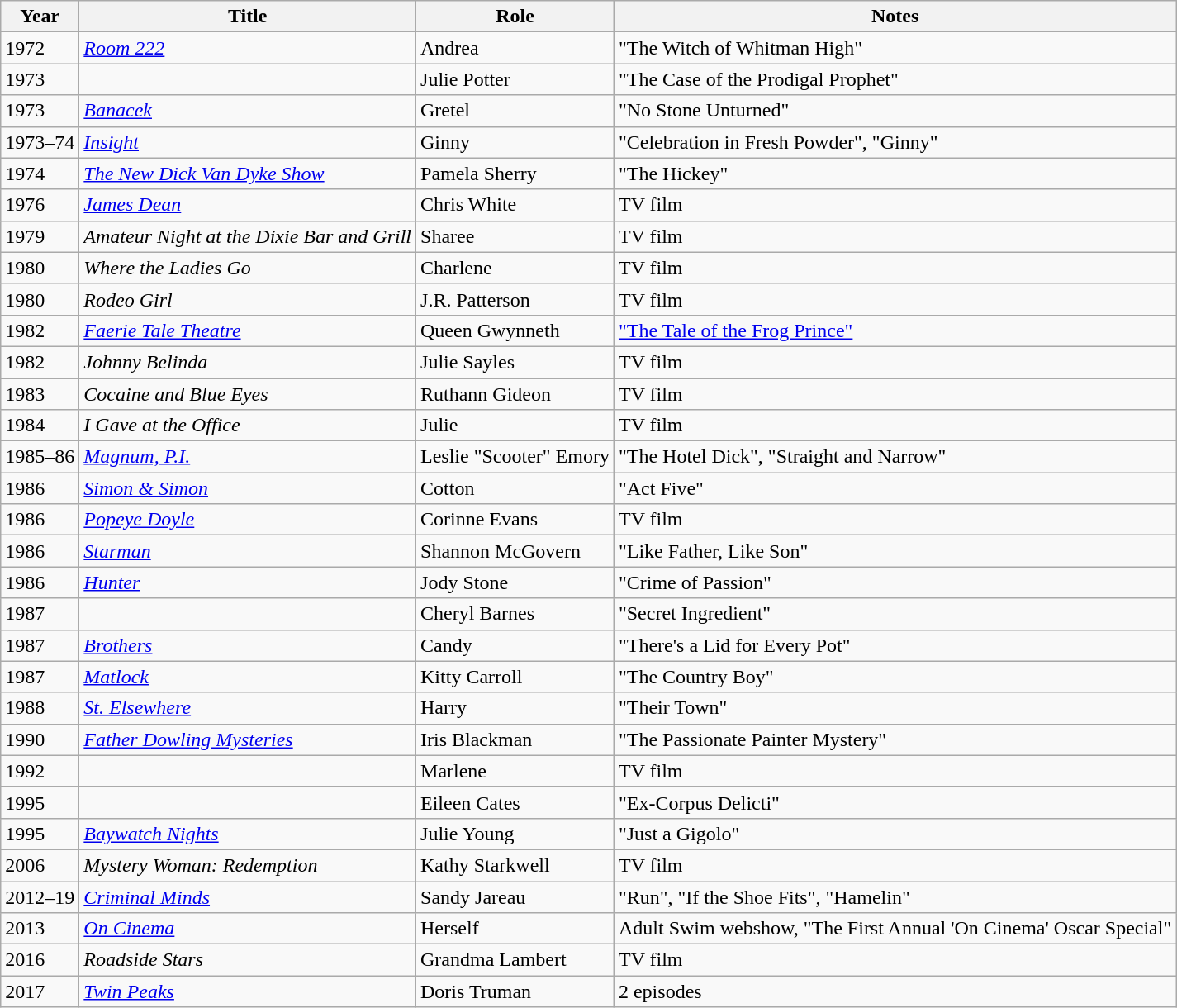<table class="wikitable sortable">
<tr>
<th>Year</th>
<th>Title</th>
<th>Role</th>
<th class="unsortable">Notes</th>
</tr>
<tr>
<td>1972</td>
<td><em><a href='#'>Room 222</a></em></td>
<td>Andrea</td>
<td>"The Witch of Whitman High"</td>
</tr>
<tr>
<td>1973</td>
<td><em></em></td>
<td>Julie Potter</td>
<td>"The Case of the Prodigal Prophet"</td>
</tr>
<tr>
<td>1973</td>
<td><em><a href='#'>Banacek</a></em></td>
<td>Gretel</td>
<td>"No Stone Unturned"</td>
</tr>
<tr>
<td>1973–74</td>
<td><em><a href='#'>Insight</a></em></td>
<td>Ginny</td>
<td>"Celebration in Fresh Powder", "Ginny"</td>
</tr>
<tr>
<td>1974</td>
<td><em><a href='#'>The New Dick Van Dyke Show</a></em></td>
<td>Pamela Sherry</td>
<td>"The Hickey"</td>
</tr>
<tr>
<td>1976</td>
<td><em><a href='#'>James Dean</a></em></td>
<td>Chris White</td>
<td>TV film</td>
</tr>
<tr>
<td>1979</td>
<td><em>Amateur Night at the Dixie Bar and Grill</em></td>
<td>Sharee</td>
<td>TV film</td>
</tr>
<tr>
<td>1980</td>
<td><em>Where the Ladies Go</em></td>
<td>Charlene</td>
<td>TV film</td>
</tr>
<tr>
<td>1980</td>
<td><em>Rodeo Girl</em></td>
<td>J.R. Patterson</td>
<td>TV film</td>
</tr>
<tr>
<td>1982</td>
<td><em><a href='#'>Faerie Tale Theatre</a></em></td>
<td>Queen Gwynneth</td>
<td><a href='#'>"The Tale of the Frog Prince"</a></td>
</tr>
<tr>
<td>1982</td>
<td><em>Johnny Belinda</em></td>
<td>Julie Sayles</td>
<td>TV film</td>
</tr>
<tr>
<td>1983</td>
<td><em>Cocaine and Blue Eyes</em></td>
<td>Ruthann Gideon</td>
<td>TV film</td>
</tr>
<tr>
<td>1984</td>
<td><em>I Gave at the Office</em></td>
<td>Julie</td>
<td>TV film</td>
</tr>
<tr>
<td>1985–86</td>
<td><em><a href='#'>Magnum, P.I.</a></em></td>
<td>Leslie "Scooter" Emory</td>
<td>"The Hotel Dick", "Straight and Narrow"</td>
</tr>
<tr>
<td>1986</td>
<td><em><a href='#'>Simon & Simon</a></em></td>
<td>Cotton</td>
<td>"Act Five"</td>
</tr>
<tr>
<td>1986</td>
<td><em><a href='#'>Popeye Doyle</a></em></td>
<td>Corinne Evans</td>
<td>TV film</td>
</tr>
<tr>
<td>1986</td>
<td><em><a href='#'>Starman</a></em></td>
<td>Shannon McGovern</td>
<td>"Like Father, Like Son"</td>
</tr>
<tr>
<td>1986</td>
<td><em><a href='#'>Hunter</a></em></td>
<td>Jody Stone</td>
<td>"Crime of Passion"</td>
</tr>
<tr>
<td>1987</td>
<td><em></em></td>
<td>Cheryl Barnes</td>
<td>"Secret Ingredient"</td>
</tr>
<tr>
<td>1987</td>
<td><em><a href='#'>Brothers</a></em></td>
<td>Candy</td>
<td>"There's a Lid for Every Pot"</td>
</tr>
<tr>
<td>1987</td>
<td><em><a href='#'>Matlock</a></em></td>
<td>Kitty Carroll</td>
<td>"The Country Boy"</td>
</tr>
<tr>
<td>1988</td>
<td><em><a href='#'>St. Elsewhere</a></em></td>
<td>Harry</td>
<td>"Their Town"</td>
</tr>
<tr>
<td>1990</td>
<td><em><a href='#'>Father Dowling Mysteries</a></em></td>
<td>Iris Blackman</td>
<td>"The Passionate Painter Mystery"</td>
</tr>
<tr>
<td>1992</td>
<td><em></em></td>
<td>Marlene</td>
<td>TV film</td>
</tr>
<tr>
<td>1995</td>
<td><em></em></td>
<td>Eileen Cates</td>
<td>"Ex-Corpus Delicti"</td>
</tr>
<tr>
<td>1995</td>
<td><em><a href='#'>Baywatch Nights</a></em></td>
<td>Julie Young</td>
<td>"Just a Gigolo"</td>
</tr>
<tr>
<td>2006</td>
<td><em>Mystery Woman: Redemption</em></td>
<td>Kathy Starkwell</td>
<td>TV film</td>
</tr>
<tr>
<td>2012–19</td>
<td><em><a href='#'>Criminal Minds</a></em></td>
<td>Sandy Jareau</td>
<td>"Run", "If the Shoe Fits", "Hamelin"</td>
</tr>
<tr>
<td>2013</td>
<td><em><a href='#'>On Cinema</a></em></td>
<td>Herself</td>
<td>Adult Swim webshow, "The First Annual 'On Cinema' Oscar Special"</td>
</tr>
<tr>
<td>2016</td>
<td><em>Roadside Stars</em></td>
<td>Grandma Lambert</td>
<td>TV film</td>
</tr>
<tr>
<td>2017</td>
<td><em><a href='#'>Twin Peaks</a></em></td>
<td>Doris Truman</td>
<td>2 episodes</td>
</tr>
</table>
